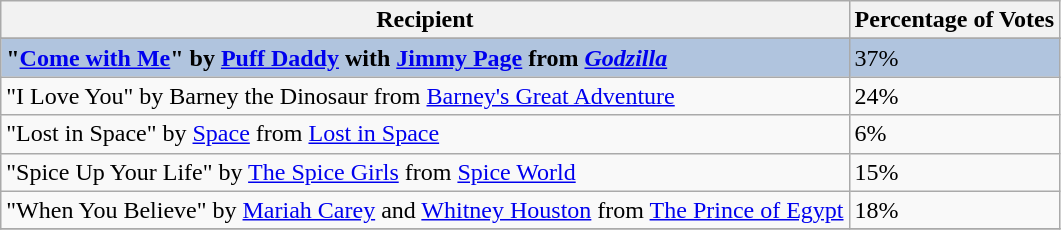<table class="wikitable sortable plainrowheaders">
<tr>
<th>Recipient</th>
<th>Percentage of Votes</th>
</tr>
<tr>
</tr>
<tr style="background:#B0C4DE;">
<td><strong>"<a href='#'>Come with Me</a>" by <a href='#'>Puff Daddy</a> with <a href='#'>Jimmy Page</a> from <em><a href='#'>Godzilla</a><strong><em></td>
<td></strong>37%<strong></td>
</tr>
<tr>
<td>"I Love You" by Barney the Dinosaur from </em><a href='#'>Barney's Great Adventure</a><em></td>
<td>24%</td>
</tr>
<tr>
<td>"Lost in Space" by <a href='#'>Space</a> from </em><a href='#'>Lost in Space</a><em></td>
<td>6%</td>
</tr>
<tr>
<td>"Spice Up Your Life" by <a href='#'>The Spice Girls</a> from </em><a href='#'>Spice World</a><em></td>
<td>15%</td>
</tr>
<tr>
<td>"When You Believe"  by <a href='#'>Mariah Carey</a> and <a href='#'>Whitney Houston</a> from </em><a href='#'>The Prince of Egypt</a><em></td>
<td>18%</td>
</tr>
<tr>
</tr>
</table>
